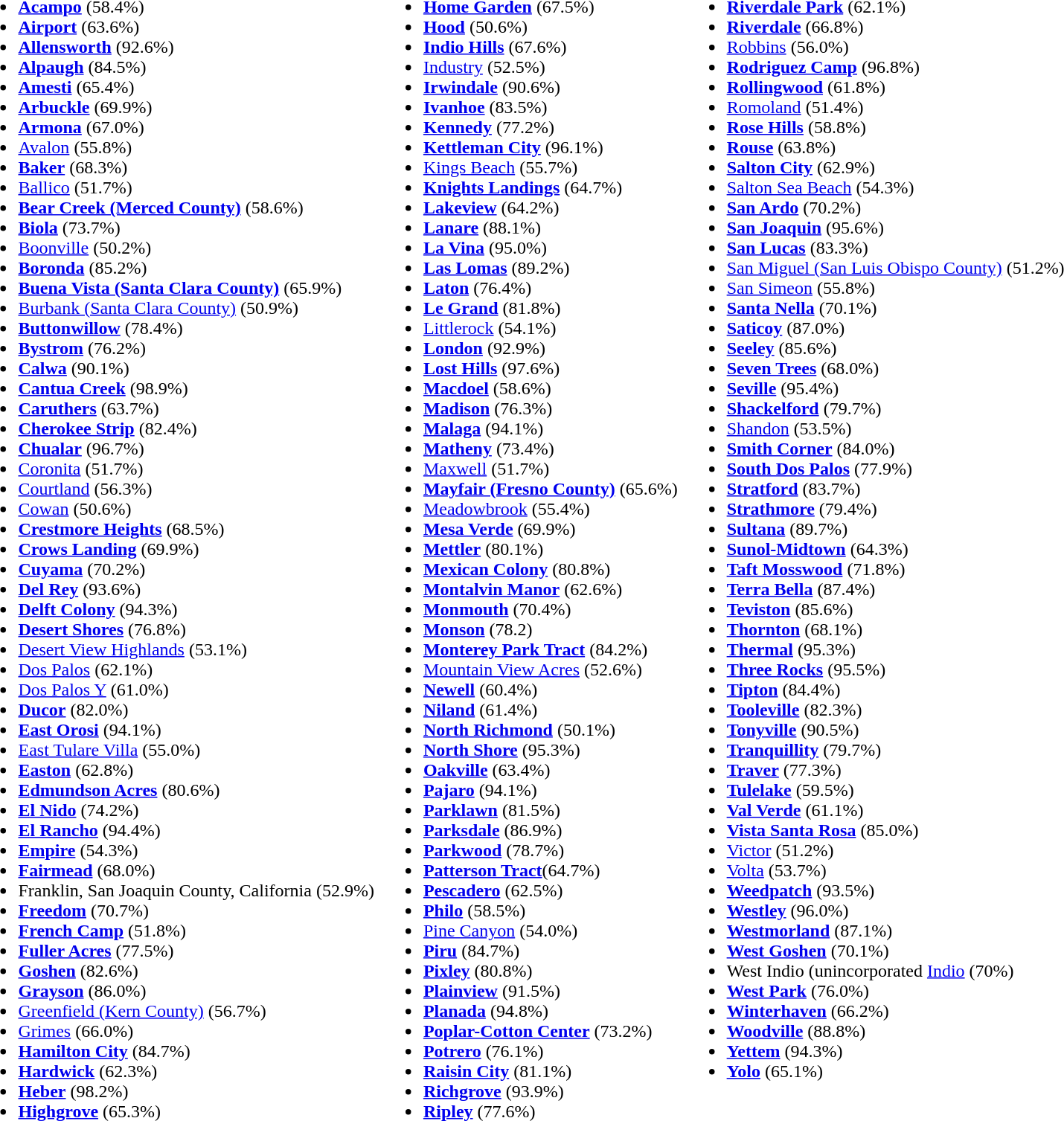<table>
<tr ---- valign="top">
<td><br><ul><li><a href='#'><strong>Acampo</strong></a> (58.4%)</li><li><a href='#'><strong>Airport</strong></a> (63.6%)</li><li><a href='#'><strong>Allensworth</strong></a> (92.6%)</li><li><a href='#'><strong>Alpaugh</strong></a> (84.5%)</li><li><a href='#'><strong>Amesti</strong></a> (65.4%)</li><li><a href='#'><strong>Arbuckle</strong></a> (69.9%)</li><li><a href='#'><strong>Armona</strong></a> (67.0%)</li><li><a href='#'>Avalon</a> (55.8%)</li><li><a href='#'><strong>Baker</strong></a> (68.3%)</li><li><a href='#'>Ballico</a> (51.7%)</li><li><a href='#'><strong>Bear Creek (Merced County)</strong></a> (58.6%)</li><li><a href='#'><strong>Biola</strong></a> (73.7%)</li><li><a href='#'>Boonville</a> (50.2%)</li><li><a href='#'><strong>Boronda</strong></a> (85.2%)</li><li><a href='#'><strong>Buena Vista (Santa Clara County)</strong></a> (65.9%)</li><li><a href='#'>Burbank (Santa Clara County)</a> (50.9%)</li><li><a href='#'><strong>Buttonwillow</strong></a> (78.4%)</li><li><a href='#'><strong>Bystrom</strong></a> (76.2%)</li><li><a href='#'><strong>Calwa</strong></a> (90.1%)</li><li><a href='#'><strong>Cantua Creek</strong></a> (98.9%)</li><li><a href='#'><strong>Caruthers</strong></a> (63.7%)</li><li><a href='#'><strong>Cherokee Strip</strong></a> (82.4%)</li><li><a href='#'><strong>Chualar</strong></a> (96.7%)</li><li><a href='#'>Coronita</a> (51.7%)</li><li><a href='#'>Courtland</a> (56.3%)</li><li><a href='#'> Cowan</a> (50.6%)</li><li><a href='#'><strong>Crestmore Heights</strong></a> (68.5%)</li><li><a href='#'><strong>Crows Landing</strong></a> (69.9%)</li><li><a href='#'><strong>Cuyama</strong></a> (70.2%)</li><li><a href='#'><strong>Del Rey</strong></a> (93.6%)</li><li><a href='#'><strong>Delft Colony</strong></a> (94.3%)</li><li><a href='#'><strong>Desert Shores</strong></a> (76.8%)</li><li><a href='#'>Desert View Highlands</a> (53.1%)</li><li><a href='#'>Dos Palos</a> (62.1%)</li><li><a href='#'>Dos Palos Y</a> (61.0%)</li><li><a href='#'><strong>Ducor</strong></a> (82.0%)</li><li><a href='#'><strong>East Orosi</strong></a> (94.1%)</li><li><a href='#'>East Tulare Villa</a> (55.0%)</li><li><a href='#'><strong>Easton</strong></a> (62.8%)</li><li><a href='#'><strong>Edmundson Acres</strong></a> (80.6%)</li><li><a href='#'><strong>El Nido</strong></a> (74.2%)</li><li><a href='#'><strong>El Rancho</strong></a> (94.4%)</li><li><a href='#'><strong>Empire</strong></a> (54.3%)</li><li><a href='#'><strong>Fairmead</strong></a> (68.0%)</li><li>Franklin, San Joaquin County, California (52.9%)</li><li><a href='#'><strong>Freedom</strong></a> (70.7%)</li><li><a href='#'><strong>French Camp</strong></a> (51.8%)</li><li><a href='#'><strong>Fuller Acres</strong></a> (77.5%)</li><li><a href='#'><strong>Goshen</strong></a> (82.6%)</li><li><a href='#'><strong>Grayson</strong></a> (86.0%)</li><li><a href='#'>Greenfield (Kern County)</a> (56.7%)</li><li><a href='#'>Grimes</a> (66.0%)</li><li><a href='#'><strong>Hamilton City</strong></a> (84.7%)</li><li><a href='#'><strong>Hardwick</strong></a> (62.3%)</li><li><a href='#'><strong>Heber</strong></a> (98.2%)</li><li><a href='#'><strong>Highgrove</strong></a> (65.3%)</li></ul></td>
<td><br><ul><li><a href='#'><strong>Home Garden</strong></a> (67.5%)</li><li><a href='#'><strong>Hood</strong></a> (50.6%)</li><li><a href='#'><strong>Indio Hills</strong></a> (67.6%)</li><li><a href='#'>Industry</a> (52.5%)</li><li><a href='#'><strong>Irwindale</strong></a> (90.6%)</li><li><a href='#'><strong>Ivanhoe</strong></a> (83.5%)</li><li><a href='#'><strong>Kennedy</strong></a> (77.2%)</li><li><a href='#'><strong>Kettleman City</strong></a> (96.1%)</li><li><a href='#'>Kings Beach</a> (55.7%)</li><li><a href='#'><strong>Knights Landings</strong></a> (64.7%)</li><li><a href='#'><strong>Lakeview</strong></a> (64.2%)</li><li><a href='#'><strong>Lanare</strong></a> (88.1%)</li><li><a href='#'><strong>La Vina</strong></a> (95.0%)</li><li><a href='#'><strong>Las Lomas</strong></a> (89.2%)</li><li><a href='#'><strong>Laton</strong></a> (76.4%)</li><li><a href='#'><strong>Le Grand</strong></a> (81.8%)</li><li><a href='#'>Littlerock</a> (54.1%)</li><li><a href='#'><strong>London</strong></a> (92.9%)</li><li><a href='#'><strong>Lost Hills</strong></a> (97.6%)</li><li><a href='#'><strong>Macdoel</strong></a> (58.6%)</li><li><a href='#'><strong>Madison</strong></a> (76.3%)</li><li><a href='#'><strong>Malaga</strong></a> (94.1%)</li><li><a href='#'><strong>Matheny</strong></a> (73.4%)</li><li><a href='#'>Maxwell</a> (51.7%)</li><li><a href='#'><strong>Mayfair (Fresno County)</strong></a> (65.6%)</li><li><a href='#'>Meadowbrook</a> (55.4%)</li><li><a href='#'><strong>Mesa Verde</strong></a> (69.9%)</li><li><a href='#'><strong>Mettler</strong></a> (80.1%)</li><li><a href='#'><strong>Mexican Colony</strong></a> (80.8%)</li><li><a href='#'><strong>Montalvin Manor</strong></a> (62.6%)</li><li><a href='#'><strong>Monmouth</strong></a> (70.4%)</li><li><a href='#'><strong>Monson</strong></a> (78.2)</li><li><a href='#'><strong>Monterey Park Tract</strong></a> (84.2%)</li><li><a href='#'>Mountain View Acres</a> (52.6%)</li><li><a href='#'><strong>Newell</strong></a> (60.4%)</li><li><a href='#'><strong>Niland</strong></a> (61.4%)</li><li><a href='#'><strong>North Richmond</strong></a> (50.1%)</li><li><a href='#'><strong>North Shore</strong></a> (95.3%)</li><li><a href='#'><strong>Oakville</strong></a> (63.4%)</li><li><a href='#'><strong>Pajaro</strong></a> (94.1%)</li><li><a href='#'><strong>Parklawn</strong></a> (81.5%)</li><li><a href='#'><strong>Parksdale</strong></a> (86.9%)</li><li><a href='#'><strong>Parkwood</strong></a> (78.7%)</li><li><a href='#'><strong>Patterson Tract</strong></a>(64.7%)</li><li><a href='#'><strong>Pescadero</strong></a> (62.5%)</li><li><a href='#'><strong>Philo</strong></a> (58.5%)</li><li><a href='#'>Pine Canyon</a> (54.0%)</li><li><a href='#'><strong>Piru</strong></a> (84.7%)</li><li><a href='#'><strong>Pixley</strong></a> (80.8%)</li><li><a href='#'><strong>Plainview</strong></a> (91.5%)</li><li><a href='#'><strong>Planada</strong></a> (94.8%)</li><li><a href='#'><strong>Poplar-Cotton Center</strong></a> (73.2%)</li><li><a href='#'><strong>Potrero</strong></a> (76.1%)</li><li><a href='#'><strong>Raisin City</strong></a> (81.1%)</li><li><a href='#'><strong>Richgrove</strong></a> (93.9%)</li><li><a href='#'><strong>Ripley</strong></a> (77.6%)</li></ul></td>
<td><br><ul><li><a href='#'><strong>Riverdale Park</strong></a> (62.1%)</li><li><a href='#'><strong>Riverdale</strong></a> (66.8%)</li><li><a href='#'>Robbins</a> (56.0%)</li><li><a href='#'><strong>Rodriguez Camp</strong></a> (96.8%)</li><li><a href='#'><strong>Rollingwood</strong></a> (61.8%)</li><li><a href='#'>Romoland</a> (51.4%)</li><li><a href='#'><strong>Rose Hills</strong></a> (58.8%)</li><li><a href='#'><strong>Rouse</strong></a> (63.8%)</li><li><a href='#'><strong>Salton City</strong></a> (62.9%)</li><li><a href='#'>Salton Sea Beach</a> (54.3%)</li><li><a href='#'><strong>San Ardo</strong></a> (70.2%)</li><li><a href='#'><strong>San Joaquin</strong></a> (95.6%)</li><li><a href='#'><strong>San Lucas</strong></a> (83.3%)</li><li><a href='#'>San Miguel (San Luis Obispo County)</a> (51.2%)</li><li><a href='#'>San Simeon</a> (55.8%)</li><li><a href='#'><strong>Santa Nella</strong></a> (70.1%)</li><li><a href='#'><strong>Saticoy</strong></a> (87.0%)</li><li><a href='#'><strong>Seeley</strong></a> (85.6%)</li><li><a href='#'><strong>Seven Trees</strong></a> (68.0%)</li><li><a href='#'><strong>Seville</strong></a> (95.4%)</li><li><a href='#'><strong>Shackelford</strong></a> (79.7%)</li><li><a href='#'>Shandon</a> (53.5%)</li><li><a href='#'><strong>Smith Corner</strong></a> (84.0%)</li><li><a href='#'><strong>South Dos Palos</strong></a> (77.9%)</li><li><a href='#'><strong>Stratford</strong></a> (83.7%)</li><li><a href='#'><strong>Strathmore</strong></a> (79.4%)</li><li><a href='#'><strong>Sultana</strong></a> (89.7%)</li><li><a href='#'><strong>Sunol-Midtown</strong></a> (64.3%)</li><li><a href='#'><strong>Taft Mosswood</strong></a> (71.8%)</li><li><a href='#'><strong>Terra Bella</strong></a> (87.4%)</li><li><a href='#'><strong>Teviston</strong></a> (85.6%)</li><li><a href='#'><strong>Thornton</strong></a> (68.1%)</li><li><a href='#'><strong>Thermal</strong></a> (95.3%)</li><li><a href='#'><strong>Three Rocks</strong></a> (95.5%)</li><li><a href='#'><strong>Tipton</strong></a> (84.4%)</li><li><a href='#'><strong>Tooleville</strong></a> (82.3%)</li><li><a href='#'><strong>Tonyville</strong></a> (90.5%)</li><li><a href='#'><strong>Tranquillity</strong></a> (79.7%)</li><li><a href='#'><strong>Traver</strong></a> (77.3%)</li><li><a href='#'><strong>Tulelake</strong></a> (59.5%)</li><li><a href='#'><strong>Val Verde</strong></a> (61.1%)</li><li><a href='#'><strong>Vista Santa Rosa</strong></a> (85.0%)</li><li><a href='#'>Victor</a> (51.2%)</li><li><a href='#'>Volta</a> (53.7%)</li><li><a href='#'><strong>Weedpatch</strong></a> (93.5%)</li><li><a href='#'><strong>Westley</strong></a> (96.0%)</li><li><a href='#'><strong>Westmorland</strong></a> (87.1%)</li><li><a href='#'><strong>West Goshen</strong></a> (70.1%)</li><li>West Indio (unincorporated <a href='#'>Indio</a> (70%)</li><li><a href='#'><strong>West Park</strong></a> (76.0%)</li><li><a href='#'><strong>Winterhaven</strong></a> (66.2%)</li><li><a href='#'><strong>Woodville</strong></a> (88.8%)</li><li><a href='#'><strong>Yettem</strong></a> (94.3%)</li><li><a href='#'><strong>Yolo</strong></a> (65.1%)</li></ul></td>
</tr>
</table>
